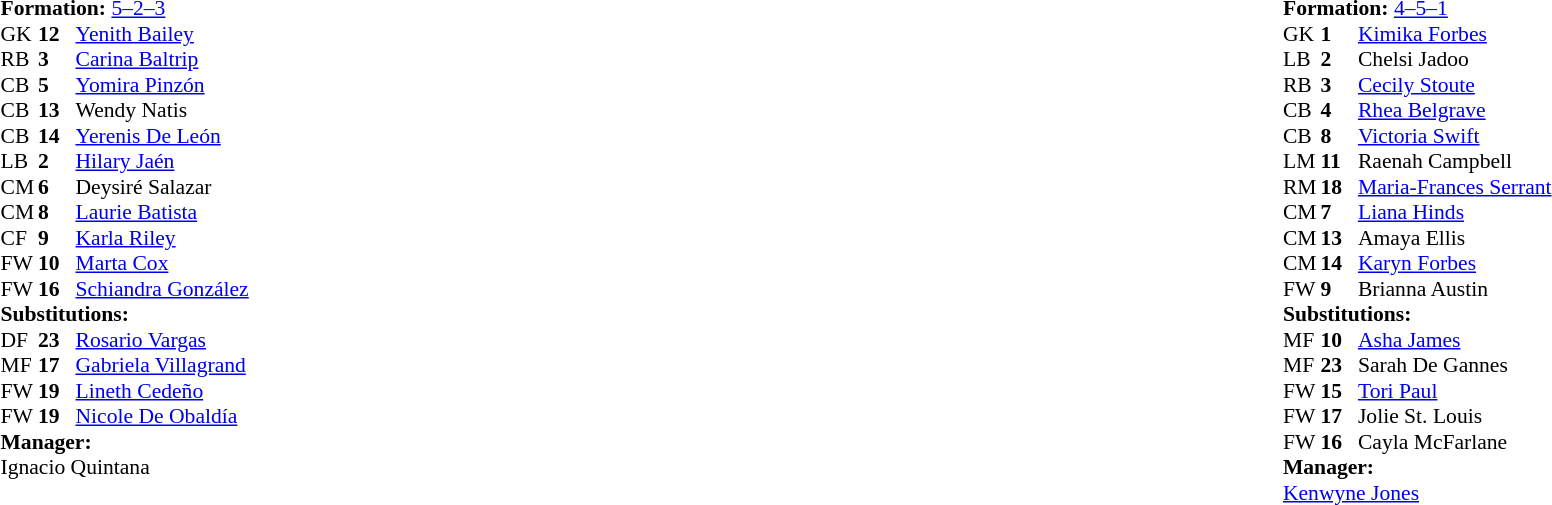<table width="100%">
<tr>
<td valign="top" width="50%"><br><table style="font-size:90%" cellspacing="0" cellpadding="0">
<tr>
<th width=25></th>
<th width=25></th>
</tr>
<tr>
<td colspan=3><strong>Formation:</strong> <a href='#'>5–2–3</a></td>
</tr>
<tr>
<td>GK</td>
<td><strong>12</strong></td>
<td><a href='#'>Yenith Bailey</a></td>
</tr>
<tr>
<td>RB</td>
<td><strong>3</strong></td>
<td><a href='#'>Carina Baltrip</a></td>
<td></td>
</tr>
<tr>
<td>CB</td>
<td><strong>5</strong></td>
<td><a href='#'>Yomira Pinzón</a></td>
</tr>
<tr>
<td>CB</td>
<td><strong>13</strong></td>
<td>Wendy Natis</td>
</tr>
<tr>
<td>CB</td>
<td><strong>14</strong></td>
<td><a href='#'>Yerenis De León</a></td>
</tr>
<tr>
<td>LB</td>
<td><strong>2</strong></td>
<td><a href='#'>Hilary Jaén</a></td>
</tr>
<tr>
<td>CM</td>
<td><strong>6</strong></td>
<td>Deysiré Salazar</td>
<td></td>
</tr>
<tr>
<td>CM</td>
<td><strong>8</strong></td>
<td><a href='#'>Laurie Batista</a></td>
<td></td>
</tr>
<tr>
<td>CF</td>
<td><strong>9</strong></td>
<td><a href='#'>Karla Riley</a></td>
<td></td>
</tr>
<tr>
<td>FW</td>
<td><strong>10</strong></td>
<td><a href='#'>Marta Cox</a></td>
<td></td>
</tr>
<tr>
<td>FW</td>
<td><strong>16</strong></td>
<td><a href='#'>Schiandra González</a></td>
<td></td>
</tr>
<tr>
<td colspan=3><strong>Substitutions:</strong></td>
</tr>
<tr>
<td>DF</td>
<td><strong>23</strong></td>
<td><a href='#'>Rosario Vargas</a></td>
<td></td>
</tr>
<tr>
<td>MF</td>
<td><strong>17</strong></td>
<td><a href='#'>Gabriela Villagrand</a></td>
<td></td>
</tr>
<tr>
<td>FW</td>
<td><strong>19</strong></td>
<td><a href='#'>Lineth Cedeño</a></td>
<td></td>
</tr>
<tr>
<td>FW</td>
<td><strong>19</strong></td>
<td><a href='#'>Nicole De Obaldía</a></td>
<td></td>
</tr>
<tr>
<td colspan=3><strong>Manager:</strong></td>
</tr>
<tr>
<td colspan=3> Ignacio Quintana</td>
</tr>
</table>
</td>
<td valign="top" width="50%"><br><table style="font-size:90%; margin:auto" cellspacing="0" cellpadding="0">
<tr>
<th width=25></th>
<th width=25></th>
</tr>
<tr>
<td colspan=3><strong>Formation:</strong> <a href='#'>4–5–1</a></td>
</tr>
<tr>
<td>GK</td>
<td><strong>1</strong></td>
<td><a href='#'>Kimika Forbes</a></td>
</tr>
<tr>
<td>LB</td>
<td><strong>2</strong></td>
<td>Chelsi Jadoo</td>
<td></td>
</tr>
<tr>
<td>RB</td>
<td><strong>3</strong></td>
<td><a href='#'>Cecily Stoute</a></td>
</tr>
<tr>
<td>CB</td>
<td><strong>4</strong></td>
<td><a href='#'>Rhea Belgrave</a></td>
</tr>
<tr>
<td>CB</td>
<td><strong>8</strong></td>
<td><a href='#'>Victoria Swift</a></td>
</tr>
<tr>
<td>LM</td>
<td><strong>11</strong></td>
<td>Raenah Campbell</td>
<td></td>
</tr>
<tr>
<td>RM</td>
<td><strong>18</strong></td>
<td><a href='#'>Maria-Frances Serrant</a></td>
<td></td>
</tr>
<tr>
<td>CM</td>
<td><strong>7</strong></td>
<td><a href='#'>Liana Hinds</a></td>
</tr>
<tr>
<td>CM</td>
<td><strong>13</strong></td>
<td>Amaya Ellis</td>
<td> </td>
</tr>
<tr>
<td>CM</td>
<td><strong>14</strong></td>
<td><a href='#'>Karyn Forbes</a></td>
</tr>
<tr>
<td>FW</td>
<td><strong>9</strong></td>
<td>Brianna Austin</td>
<td></td>
</tr>
<tr>
<td colspan=3><strong>Substitutions:</strong></td>
</tr>
<tr>
<td>MF</td>
<td><strong>10</strong></td>
<td><a href='#'>Asha James</a></td>
<td></td>
</tr>
<tr>
<td>MF</td>
<td><strong>23</strong></td>
<td>Sarah De Gannes</td>
<td></td>
</tr>
<tr>
<td>FW</td>
<td><strong>15</strong></td>
<td><a href='#'>Tori Paul</a></td>
<td></td>
</tr>
<tr>
<td>FW</td>
<td><strong>17</strong></td>
<td>Jolie St. Louis</td>
<td></td>
</tr>
<tr>
<td>FW</td>
<td><strong>16</strong></td>
<td>Cayla McFarlane</td>
<td></td>
</tr>
<tr>
<td colspan=3><strong>Manager:</strong></td>
</tr>
<tr>
<td colspan=3><a href='#'>Kenwyne Jones</a></td>
</tr>
</table>
</td>
</tr>
</table>
